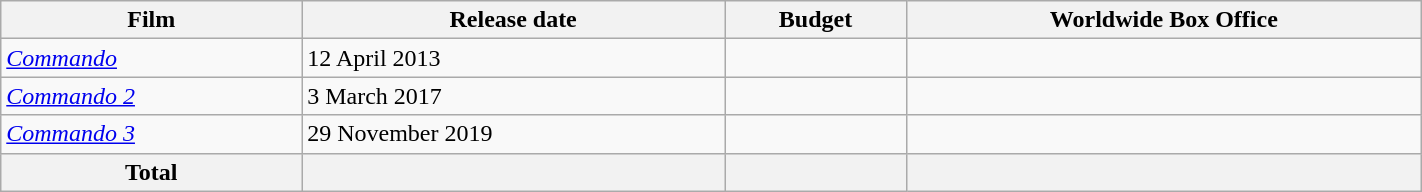<table class="wikitable" style="width:75%;">
<tr>
<th style="text-align:centr;">Film</th>
<th style="text-align:centr;">Release date</th>
<th style="text-align:centr;">Budget</th>
<th style="text-align:centr;">Worldwide Box Office</th>
</tr>
<tr>
<td><em><a href='#'>Commando</a></em></td>
<td>12 April 2013</td>
<td></td>
<td></td>
</tr>
<tr>
<td><em><a href='#'>Commando 2</a></em></td>
<td>3 March 2017</td>
<td></td>
<td></td>
</tr>
<tr>
<td><em><a href='#'>Commando 3</a></em></td>
<td>29 November 2019</td>
<td></td>
<td></td>
</tr>
<tr>
<th>Total</th>
<th></th>
<th></th>
<th></th>
</tr>
</table>
